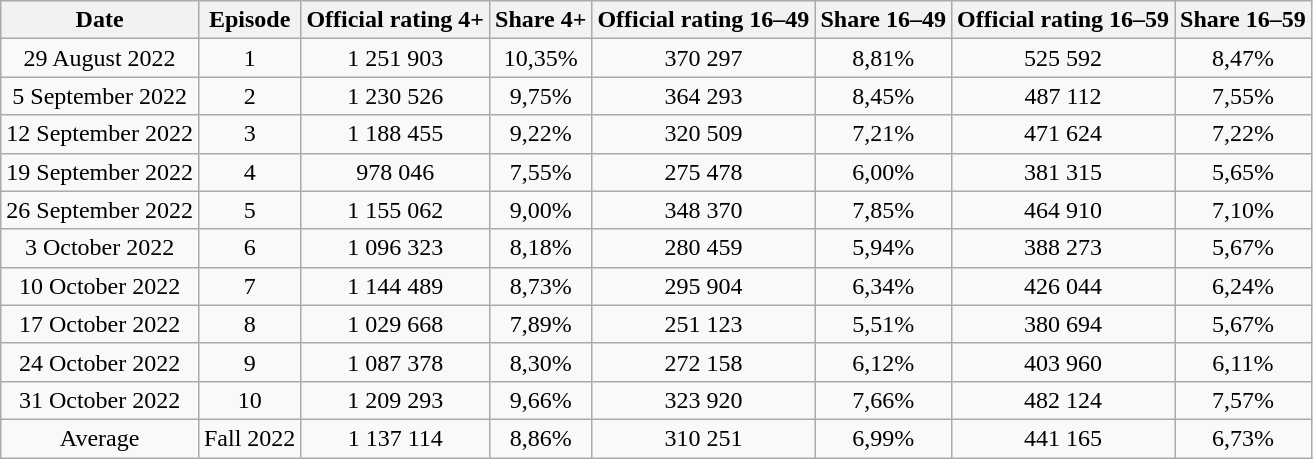<table class="wikitable" style="text-align:center;">
<tr>
<th>Date</th>
<th>Episode</th>
<th>Official rating 4+</th>
<th>Share 4+</th>
<th>Official rating 16–49</th>
<th>Share 16–49</th>
<th>Official rating 16–59</th>
<th>Share 16–59</th>
</tr>
<tr>
<td>29 August 2022</td>
<td>1</td>
<td>1 251 903</td>
<td>10,35%</td>
<td>370 297</td>
<td>8,81%</td>
<td>525 592</td>
<td>8,47%</td>
</tr>
<tr>
<td>5 September 2022</td>
<td>2</td>
<td>1 230 526</td>
<td>9,75%</td>
<td>364 293</td>
<td>8,45%</td>
<td>487 112</td>
<td>7,55%</td>
</tr>
<tr>
<td>12 September 2022</td>
<td>3</td>
<td>1 188 455</td>
<td>9,22%</td>
<td>320 509</td>
<td>7,21%</td>
<td>471 624</td>
<td>7,22%</td>
</tr>
<tr>
<td>19 September 2022</td>
<td>4</td>
<td>978 046</td>
<td>7,55%</td>
<td>275 478</td>
<td>6,00%</td>
<td>381 315</td>
<td>5,65%</td>
</tr>
<tr>
<td>26 September 2022</td>
<td>5</td>
<td>1 155 062</td>
<td>9,00%</td>
<td>348 370</td>
<td>7,85%</td>
<td>464 910</td>
<td>7,10%</td>
</tr>
<tr>
<td>3 October 2022</td>
<td>6</td>
<td>1 096 323</td>
<td>8,18%</td>
<td>280 459</td>
<td>5,94%</td>
<td>388 273</td>
<td>5,67%</td>
</tr>
<tr>
<td>10 October 2022</td>
<td>7</td>
<td>1 144 489</td>
<td>8,73%</td>
<td>295 904</td>
<td>6,34%</td>
<td>426 044</td>
<td>6,24%</td>
</tr>
<tr>
<td>17 October 2022</td>
<td>8</td>
<td>1 029 668</td>
<td>7,89%</td>
<td>251 123</td>
<td>5,51%</td>
<td>380 694</td>
<td>5,67%</td>
</tr>
<tr>
<td>24 October 2022</td>
<td>9</td>
<td>1 087 378</td>
<td>8,30%</td>
<td>272 158</td>
<td>6,12%</td>
<td>403 960</td>
<td>6,11%</td>
</tr>
<tr>
<td>31 October 2022</td>
<td>10</td>
<td>1 209 293</td>
<td>9,66%</td>
<td>323 920</td>
<td>7,66%</td>
<td>482 124</td>
<td>7,57%</td>
</tr>
<tr>
<td>Average</td>
<td>Fall 2022</td>
<td>1 137 114</td>
<td>8,86%</td>
<td>310 251</td>
<td>6,99%</td>
<td>441 165</td>
<td>6,73%</td>
</tr>
</table>
